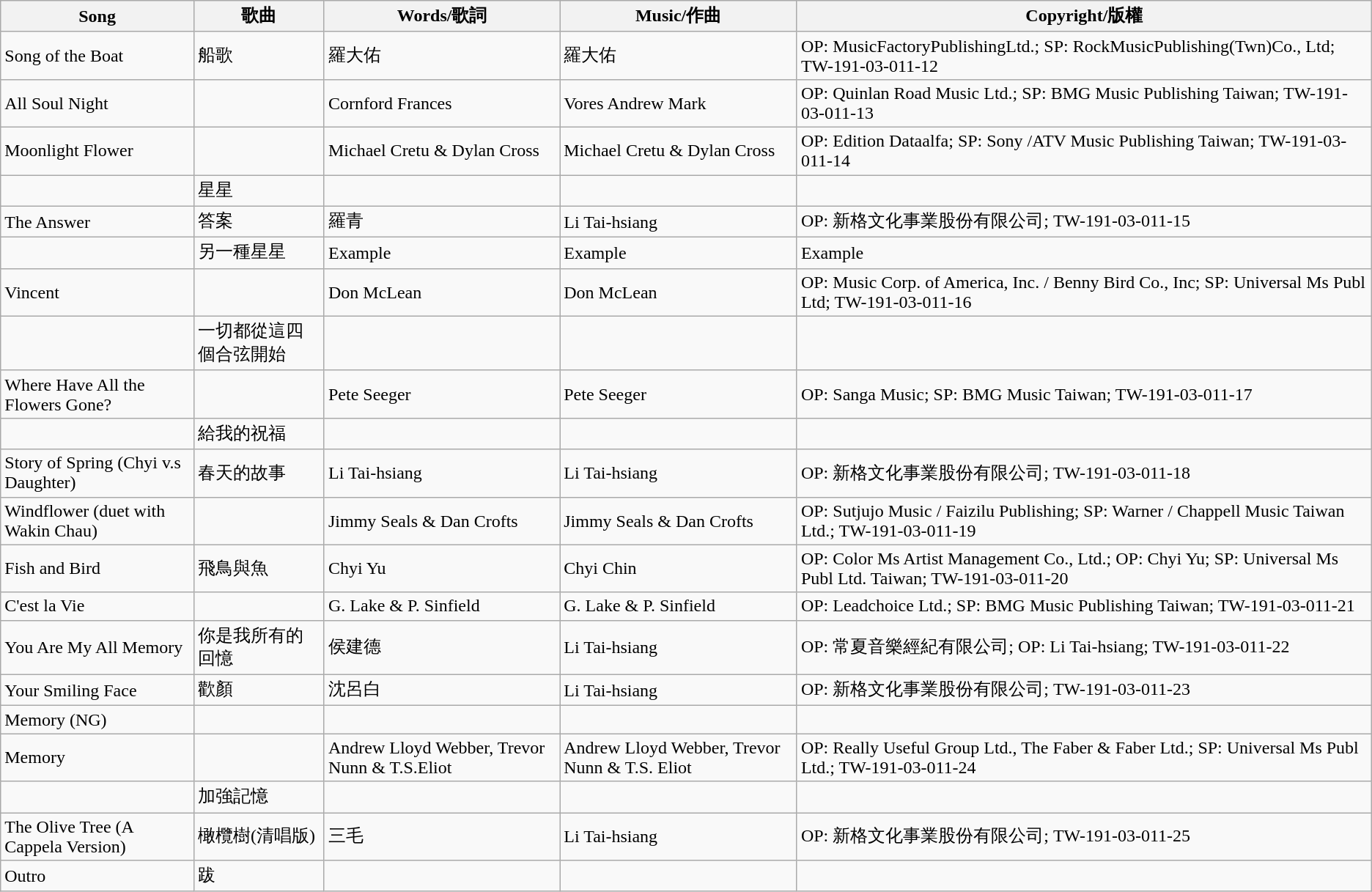<table class="wikitable">
<tr>
<th>Song</th>
<th>歌曲</th>
<th>Words/歌詞</th>
<th>Music/作曲</th>
<th>Copyright/版權</th>
</tr>
<tr>
<td>Song of the Boat</td>
<td>船歌</td>
<td>羅大佑</td>
<td>羅大佑</td>
<td>OP: MusicFactoryPublishingLtd.; SP: RockMusicPublishing(Twn)Co., Ltd; TW-191-03-011-12</td>
</tr>
<tr>
<td>All Soul Night</td>
<td></td>
<td>Cornford Frances</td>
<td>Vores Andrew Mark</td>
<td>OP: Quinlan Road Music Ltd.; SP: BMG Music Publishing Taiwan; TW-191-03-011-13</td>
</tr>
<tr>
<td>Moonlight Flower</td>
<td></td>
<td>Michael Cretu & Dylan Cross</td>
<td>Michael Cretu & Dylan Cross</td>
<td>OP: Edition Dataalfa; SP: Sony /ATV Music Publishing Taiwan; TW-191-03-011-14</td>
</tr>
<tr>
<td></td>
<td>星星</td>
<td></td>
<td></td>
<td></td>
</tr>
<tr>
<td>The Answer</td>
<td>答案</td>
<td>羅青</td>
<td>Li Tai-hsiang</td>
<td>OP: 新格文化事業股份有限公司; TW-191-03-011-15</td>
</tr>
<tr>
<td></td>
<td>另一種星星</td>
<td>Example</td>
<td>Example</td>
<td>Example</td>
</tr>
<tr>
<td>Vincent</td>
<td></td>
<td>Don McLean</td>
<td>Don McLean</td>
<td>OP: Music Corp. of America, Inc. / Benny Bird Co., Inc; SP: Universal Ms Publ Ltd; TW-191-03-011-16</td>
</tr>
<tr>
<td></td>
<td>一切都從這四個合弦開始</td>
<td></td>
<td></td>
<td></td>
</tr>
<tr>
<td>Where Have All the Flowers Gone?</td>
<td></td>
<td>Pete Seeger</td>
<td>Pete Seeger</td>
<td>OP: Sanga Music; SP: BMG Music Taiwan; TW-191-03-011-17</td>
</tr>
<tr>
<td></td>
<td>給我的祝福</td>
<td></td>
<td></td>
<td></td>
</tr>
<tr>
<td>Story of Spring (Chyi v.s Daughter)</td>
<td>春天的故事</td>
<td>Li Tai-hsiang</td>
<td>Li Tai-hsiang</td>
<td>OP: 新格文化事業股份有限公司; TW-191-03-011-18</td>
</tr>
<tr>
<td>Windflower (duet with Wakin Chau)</td>
<td></td>
<td>Jimmy Seals & Dan Crofts</td>
<td>Jimmy Seals & Dan Crofts</td>
<td>OP: Sutjujo Music / Faizilu Publishing; SP: Warner / Chappell Music Taiwan Ltd.; TW-191-03-011-19</td>
</tr>
<tr>
<td>Fish and Bird</td>
<td>飛鳥與魚</td>
<td>Chyi Yu</td>
<td>Chyi Chin</td>
<td>OP: Color Ms Artist Management Co., Ltd.; OP: Chyi Yu; SP: Universal Ms Publ Ltd. Taiwan; TW-191-03-011-20</td>
</tr>
<tr>
<td>C'est la Vie</td>
<td></td>
<td>G. Lake & P. Sinfield</td>
<td>G. Lake & P. Sinfield</td>
<td>OP: Leadchoice Ltd.; SP: BMG Music Publishing Taiwan; TW-191-03-011-21</td>
</tr>
<tr>
<td>You Are My All Memory</td>
<td>你是我所有的回憶</td>
<td>侯建德</td>
<td>Li Tai-hsiang</td>
<td>OP: 常夏音樂經紀有限公司; OP: Li Tai-hsiang; TW-191-03-011-22</td>
</tr>
<tr>
<td>Your Smiling Face</td>
<td>歡顏</td>
<td>沈呂白</td>
<td>Li Tai-hsiang</td>
<td>OP: 新格文化事業股份有限公司; TW-191-03-011-23</td>
</tr>
<tr>
<td>Memory (NG)</td>
<td></td>
<td></td>
<td></td>
<td></td>
</tr>
<tr>
<td>Memory</td>
<td></td>
<td>Andrew Lloyd Webber, Trevor Nunn & T.S.Eliot</td>
<td>Andrew Lloyd Webber, Trevor Nunn & T.S. Eliot</td>
<td>OP: Really Useful Group Ltd., The Faber & Faber Ltd.; SP: Universal Ms Publ Ltd.; TW-191-03-011-24</td>
</tr>
<tr>
<td></td>
<td>加強記憶</td>
<td></td>
<td></td>
<td></td>
</tr>
<tr>
<td>The Olive Tree (A Cappela Version)</td>
<td>橄欖樹(清唱版)</td>
<td>三毛</td>
<td>Li Tai-hsiang</td>
<td>OP: 新格文化事業股份有限公司; TW-191-03-011-25</td>
</tr>
<tr>
<td>Outro</td>
<td>跋</td>
<td></td>
<td></td>
<td></td>
</tr>
</table>
